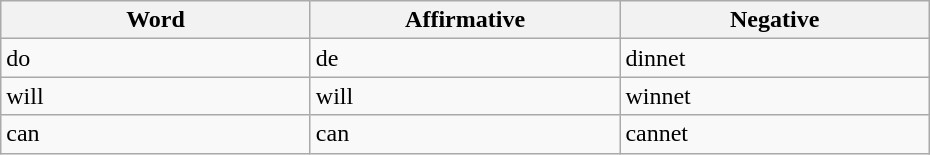<table class="wikitable">
<tr align=left>
<th width=199>Word</th>
<th width=199>Affirmative</th>
<th width=199>Negative</th>
</tr>
<tr>
<td>do</td>
<td>de</td>
<td>dinnet</td>
</tr>
<tr>
<td>will</td>
<td>will</td>
<td>winnet</td>
</tr>
<tr>
<td>can</td>
<td>can</td>
<td>cannet</td>
</tr>
</table>
